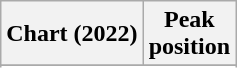<table class="wikitable sortable plainrowheaders" style="text-align:center">
<tr>
<th scope="col">Chart (2022)</th>
<th scope="col">Peak<br> position</th>
</tr>
<tr>
</tr>
<tr>
</tr>
</table>
